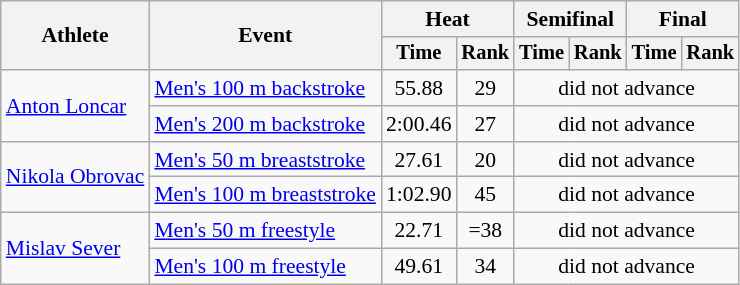<table class=wikitable style="font-size:90%">
<tr>
<th rowspan="2">Athlete</th>
<th rowspan="2">Event</th>
<th colspan="2">Heat</th>
<th colspan="2">Semifinal</th>
<th colspan="2">Final</th>
</tr>
<tr style="font-size:95%">
<th>Time</th>
<th>Rank</th>
<th>Time</th>
<th>Rank</th>
<th>Time</th>
<th>Rank</th>
</tr>
<tr align=center>
<td align=left rowspan=2><a href='#'>Anton Loncar</a></td>
<td align=left><a href='#'>Men's 100 m backstroke</a></td>
<td>55.88</td>
<td>29</td>
<td colspan=4>did not advance</td>
</tr>
<tr align=center>
<td align=left><a href='#'>Men's 200 m backstroke</a></td>
<td>2:00.46</td>
<td>27</td>
<td colspan=4>did not advance</td>
</tr>
<tr align=center>
<td align=left rowspan=2><a href='#'>Nikola Obrovac</a></td>
<td align=left><a href='#'>Men's 50 m breaststroke</a></td>
<td>27.61</td>
<td>20</td>
<td colspan=4>did not advance</td>
</tr>
<tr align=center>
<td align=left><a href='#'>Men's 100 m breaststroke</a></td>
<td>1:02.90</td>
<td>45</td>
<td colspan=4>did not advance</td>
</tr>
<tr align=center>
<td align=left rowspan=2><a href='#'>Mislav Sever</a></td>
<td align=left><a href='#'>Men's 50 m freestyle</a></td>
<td>22.71</td>
<td>=38</td>
<td colspan=4>did not advance</td>
</tr>
<tr align=center>
<td align=left><a href='#'>Men's 100 m freestyle</a></td>
<td>49.61</td>
<td>34</td>
<td colspan=4>did not advance</td>
</tr>
</table>
